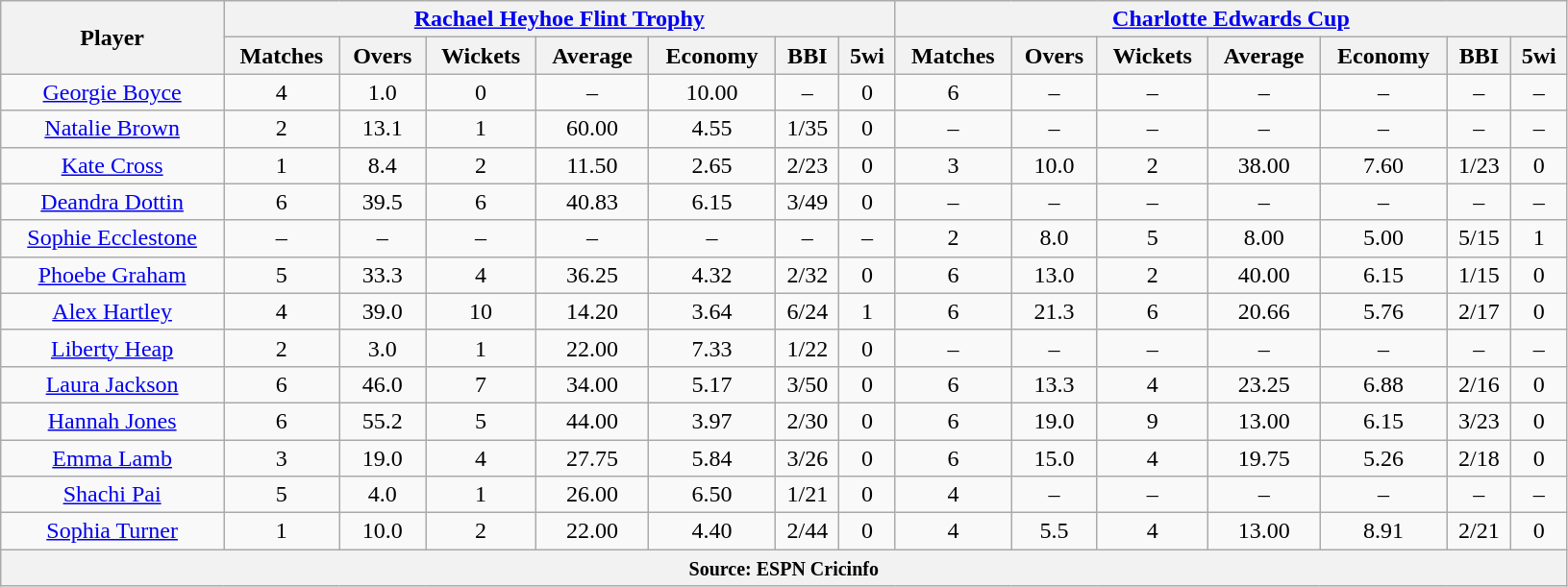<table class="wikitable" style="text-align:center; width:86%;">
<tr>
<th rowspan=2>Player</th>
<th colspan=7><a href='#'>Rachael Heyhoe Flint Trophy</a></th>
<th colspan=7><a href='#'>Charlotte Edwards Cup</a></th>
</tr>
<tr>
<th>Matches</th>
<th>Overs</th>
<th>Wickets</th>
<th>Average</th>
<th>Economy</th>
<th>BBI</th>
<th>5wi</th>
<th>Matches</th>
<th>Overs</th>
<th>Wickets</th>
<th>Average</th>
<th>Economy</th>
<th>BBI</th>
<th>5wi</th>
</tr>
<tr>
<td><a href='#'>Georgie Boyce</a></td>
<td>4</td>
<td>1.0</td>
<td>0</td>
<td>–</td>
<td>10.00</td>
<td>–</td>
<td>0</td>
<td>6</td>
<td>–</td>
<td>–</td>
<td>–</td>
<td>–</td>
<td>–</td>
<td>–</td>
</tr>
<tr>
<td><a href='#'>Natalie Brown</a></td>
<td>2</td>
<td>13.1</td>
<td>1</td>
<td>60.00</td>
<td>4.55</td>
<td>1/35</td>
<td>0</td>
<td>–</td>
<td>–</td>
<td>–</td>
<td>–</td>
<td>–</td>
<td>–</td>
<td>–</td>
</tr>
<tr>
<td><a href='#'>Kate Cross</a></td>
<td>1</td>
<td>8.4</td>
<td>2</td>
<td>11.50</td>
<td>2.65</td>
<td>2/23</td>
<td>0</td>
<td>3</td>
<td>10.0</td>
<td>2</td>
<td>38.00</td>
<td>7.60</td>
<td>1/23</td>
<td>0</td>
</tr>
<tr>
<td><a href='#'>Deandra Dottin</a></td>
<td>6</td>
<td>39.5</td>
<td>6</td>
<td>40.83</td>
<td>6.15</td>
<td>3/49</td>
<td>0</td>
<td>–</td>
<td>–</td>
<td>–</td>
<td>–</td>
<td>–</td>
<td>–</td>
<td>–</td>
</tr>
<tr>
<td><a href='#'>Sophie Ecclestone</a></td>
<td>–</td>
<td>–</td>
<td>–</td>
<td>–</td>
<td>–</td>
<td>–</td>
<td>–</td>
<td>2</td>
<td>8.0</td>
<td>5</td>
<td>8.00</td>
<td>5.00</td>
<td>5/15</td>
<td>1</td>
</tr>
<tr>
<td><a href='#'>Phoebe Graham</a></td>
<td>5</td>
<td>33.3</td>
<td>4</td>
<td>36.25</td>
<td>4.32</td>
<td>2/32</td>
<td>0</td>
<td>6</td>
<td>13.0</td>
<td>2</td>
<td>40.00</td>
<td>6.15</td>
<td>1/15</td>
<td>0</td>
</tr>
<tr>
<td><a href='#'>Alex Hartley</a></td>
<td>4</td>
<td>39.0</td>
<td>10</td>
<td>14.20</td>
<td>3.64</td>
<td>6/24</td>
<td>1</td>
<td>6</td>
<td>21.3</td>
<td>6</td>
<td>20.66</td>
<td>5.76</td>
<td>2/17</td>
<td>0</td>
</tr>
<tr>
<td><a href='#'>Liberty Heap</a></td>
<td>2</td>
<td>3.0</td>
<td>1</td>
<td>22.00</td>
<td>7.33</td>
<td>1/22</td>
<td>0</td>
<td>–</td>
<td>–</td>
<td>–</td>
<td>–</td>
<td>–</td>
<td>–</td>
<td>–</td>
</tr>
<tr>
<td><a href='#'>Laura Jackson</a></td>
<td>6</td>
<td>46.0</td>
<td>7</td>
<td>34.00</td>
<td>5.17</td>
<td>3/50</td>
<td>0</td>
<td>6</td>
<td>13.3</td>
<td>4</td>
<td>23.25</td>
<td>6.88</td>
<td>2/16</td>
<td>0</td>
</tr>
<tr>
<td><a href='#'>Hannah Jones</a></td>
<td>6</td>
<td>55.2</td>
<td>5</td>
<td>44.00</td>
<td>3.97</td>
<td>2/30</td>
<td>0</td>
<td>6</td>
<td>19.0</td>
<td>9</td>
<td>13.00</td>
<td>6.15</td>
<td>3/23</td>
<td>0</td>
</tr>
<tr>
<td><a href='#'>Emma Lamb</a></td>
<td>3</td>
<td>19.0</td>
<td>4</td>
<td>27.75</td>
<td>5.84</td>
<td>3/26</td>
<td>0</td>
<td>6</td>
<td>15.0</td>
<td>4</td>
<td>19.75</td>
<td>5.26</td>
<td>2/18</td>
<td>0</td>
</tr>
<tr>
<td><a href='#'>Shachi Pai</a></td>
<td>5</td>
<td>4.0</td>
<td>1</td>
<td>26.00</td>
<td>6.50</td>
<td>1/21</td>
<td>0</td>
<td>4</td>
<td>–</td>
<td>–</td>
<td>–</td>
<td>–</td>
<td>–</td>
<td>–</td>
</tr>
<tr>
<td><a href='#'>Sophia Turner</a></td>
<td>1</td>
<td>10.0</td>
<td>2</td>
<td>22.00</td>
<td>4.40</td>
<td>2/44</td>
<td>0</td>
<td>4</td>
<td>5.5</td>
<td>4</td>
<td>13.00</td>
<td>8.91</td>
<td>2/21</td>
<td>0</td>
</tr>
<tr>
<th colspan="15"><small>Source: ESPN Cricinfo</small></th>
</tr>
</table>
